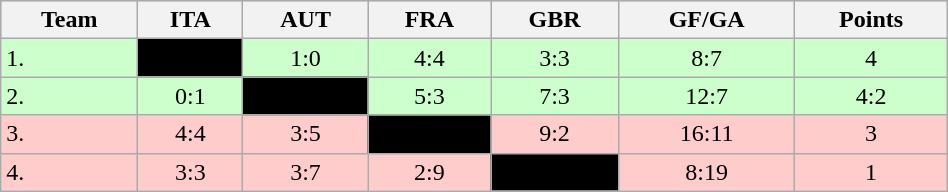<table class="wikitable" bgcolor="#EFEFFF" width="50%">
<tr bgcolor="#BCD2EE">
<th>Team</th>
<th>ITA</th>
<th>AUT</th>
<th>FRA</th>
<th>GBR</th>
<th>GF/GA</th>
<th>Points</th>
</tr>
<tr bgcolor="#ccffcc" align="center">
<td align="left">1. </td>
<td style="background:#000000;"></td>
<td>1:0</td>
<td>4:4</td>
<td>3:3</td>
<td>8:7</td>
<td>4</td>
</tr>
<tr bgcolor="#ccffcc" align="center">
<td align="left">2. </td>
<td>0:1</td>
<td style="background:#000000;"></td>
<td>5:3</td>
<td>7:3</td>
<td>12:7</td>
<td>4:2</td>
</tr>
<tr bgcolor="#ffcccc" align="center">
<td align="left">3. </td>
<td>4:4</td>
<td>3:5</td>
<td style="background:#000000;"></td>
<td>9:2</td>
<td>16:11</td>
<td>3</td>
</tr>
<tr bgcolor="#ffcccc" align="center">
<td align="left">4. </td>
<td>3:3</td>
<td>3:7</td>
<td>2:9</td>
<td style="background:#000000;"></td>
<td>8:19</td>
<td>1</td>
</tr>
</table>
